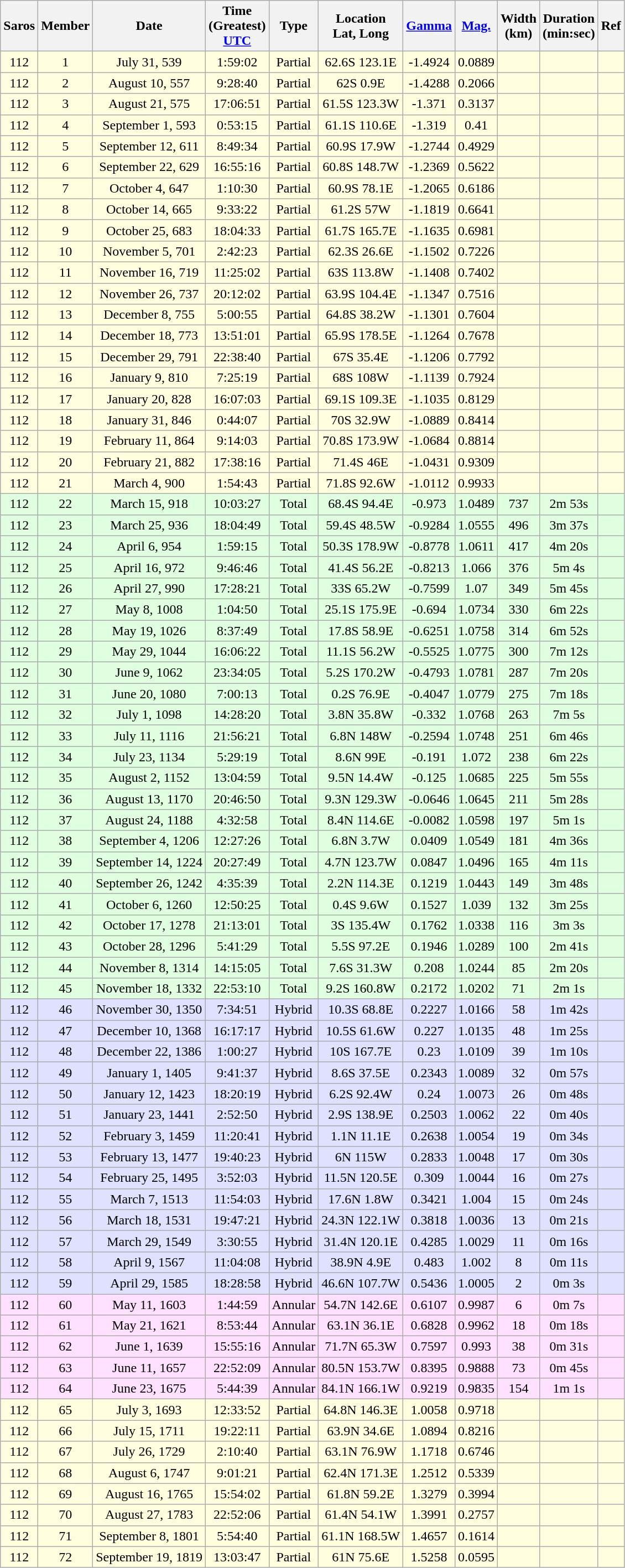<table class=wikitable>
<tr align=center>
<th>Saros</th>
<th>Member</th>
<th>Date</th>
<th>Time<br>(Greatest)<br><a href='#'>UTC</a></th>
<th>Type</th>
<th>Location<br>Lat, Long</th>
<th><a href='#'>Gamma</a></th>
<th><a href='#'>Mag.</a></th>
<th>Width<br>(km)</th>
<th>Duration<br>(min:sec)</th>
<th>Ref</th>
</tr>
<tr align=center bgcolor=#ffffe0>
<td>112</td>
<td>1</td>
<td>July 31, 539</td>
<td>1:59:02</td>
<td>Partial</td>
<td>62.6S 123.1E</td>
<td>-1.4924</td>
<td>0.0889</td>
<td></td>
<td></td>
<td></td>
</tr>
<tr align=center bgcolor=#ffffe0>
<td>112</td>
<td>2</td>
<td>August 10, 557</td>
<td>9:28:40</td>
<td>Partial</td>
<td>62S 0.9E</td>
<td>-1.4288</td>
<td>0.2066</td>
<td></td>
<td></td>
<td></td>
</tr>
<tr align=center bgcolor=#ffffe0>
<td>112</td>
<td>3</td>
<td>August 21, 575</td>
<td>17:06:51</td>
<td>Partial</td>
<td>61.5S 123.3W</td>
<td>-1.371</td>
<td>0.3137</td>
<td></td>
<td></td>
<td></td>
</tr>
<tr align=center bgcolor=#ffffe0>
<td>112</td>
<td>4</td>
<td>September 1, 593</td>
<td>0:53:15</td>
<td>Partial</td>
<td>61.1S 110.6E</td>
<td>-1.319</td>
<td>0.41</td>
<td></td>
<td></td>
<td></td>
</tr>
<tr align=center bgcolor=#ffffe0>
<td>112</td>
<td>5</td>
<td>September 12, 611</td>
<td>8:49:34</td>
<td>Partial</td>
<td>60.9S 17.9W</td>
<td>-1.2744</td>
<td>0.4929</td>
<td></td>
<td></td>
<td></td>
</tr>
<tr align=center bgcolor=#ffffe0>
<td>112</td>
<td>6</td>
<td>September 22, 629</td>
<td>16:55:16</td>
<td>Partial</td>
<td>60.8S 148.7W</td>
<td>-1.2369</td>
<td>0.5622</td>
<td></td>
<td></td>
<td></td>
</tr>
<tr align=center bgcolor=#ffffe0>
<td>112</td>
<td>7</td>
<td>October 4, 647</td>
<td>1:10:30</td>
<td>Partial</td>
<td>60.9S 78.1E</td>
<td>-1.2065</td>
<td>0.6186</td>
<td></td>
<td></td>
<td></td>
</tr>
<tr align=center bgcolor=#ffffe0>
<td>112</td>
<td>8</td>
<td>October 14, 665</td>
<td>9:33:22</td>
<td>Partial</td>
<td>61.2S 57W</td>
<td>-1.1819</td>
<td>0.6641</td>
<td></td>
<td></td>
<td></td>
</tr>
<tr align=center bgcolor=#ffffe0>
<td>112</td>
<td>9</td>
<td>October 25, 683</td>
<td>18:04:33</td>
<td>Partial</td>
<td>61.7S 165.7E</td>
<td>-1.1635</td>
<td>0.6981</td>
<td></td>
<td></td>
<td></td>
</tr>
<tr align=center bgcolor=#ffffe0>
<td>112</td>
<td>10</td>
<td>November 5, 701</td>
<td>2:42:23</td>
<td>Partial</td>
<td>62.3S 26.6E</td>
<td>-1.1502</td>
<td>0.7226</td>
<td></td>
<td></td>
<td></td>
</tr>
<tr align=center bgcolor=#ffffe0>
<td>112</td>
<td>11</td>
<td>November 16, 719</td>
<td>11:25:02</td>
<td>Partial</td>
<td>63S 113.8W</td>
<td>-1.1408</td>
<td>0.7402</td>
<td></td>
<td></td>
<td></td>
</tr>
<tr align=center bgcolor=#ffffe0>
<td>112</td>
<td>12</td>
<td>November 26, 737</td>
<td>20:12:02</td>
<td>Partial</td>
<td>63.9S 104.4E</td>
<td>-1.1347</td>
<td>0.7516</td>
<td></td>
<td></td>
<td></td>
</tr>
<tr align=center bgcolor=#ffffe0>
<td>112</td>
<td>13</td>
<td>December 8, 755</td>
<td>5:00:55</td>
<td>Partial</td>
<td>64.8S 38.2W</td>
<td>-1.1301</td>
<td>0.7604</td>
<td></td>
<td></td>
<td></td>
</tr>
<tr align=center bgcolor=#ffffe0>
<td>112</td>
<td>14</td>
<td>December 18, 773</td>
<td>13:51:01</td>
<td>Partial</td>
<td>65.9S 178.5E</td>
<td>-1.1264</td>
<td>0.7678</td>
<td></td>
<td></td>
<td></td>
</tr>
<tr align=center bgcolor=#ffffe0>
<td>112</td>
<td>15</td>
<td>December 29, 791</td>
<td>22:38:40</td>
<td>Partial</td>
<td>67S 35.4E</td>
<td>-1.1206</td>
<td>0.7792</td>
<td></td>
<td></td>
<td></td>
</tr>
<tr align=center bgcolor=#ffffe0>
<td>112</td>
<td>16</td>
<td>January 9, 810</td>
<td>7:25:19</td>
<td>Partial</td>
<td>68S 108W</td>
<td>-1.1139</td>
<td>0.7924</td>
<td></td>
<td></td>
<td></td>
</tr>
<tr align=center bgcolor=#ffffe0>
<td>112</td>
<td>17</td>
<td>January 20, 828</td>
<td>16:07:03</td>
<td>Partial</td>
<td>69.1S 109.3E</td>
<td>-1.1035</td>
<td>0.8129</td>
<td></td>
<td></td>
<td></td>
</tr>
<tr align=center bgcolor=#ffffe0>
<td>112</td>
<td>18</td>
<td>January 31, 846</td>
<td>0:44:07</td>
<td>Partial</td>
<td>70S 32.9W</td>
<td>-1.0889</td>
<td>0.8414</td>
<td></td>
<td></td>
<td></td>
</tr>
<tr align=center bgcolor=#ffffe0>
<td>112</td>
<td>19</td>
<td>February 11, 864</td>
<td>9:14:03</td>
<td>Partial</td>
<td>70.8S 173.9W</td>
<td>-1.0684</td>
<td>0.8814</td>
<td></td>
<td></td>
<td></td>
</tr>
<tr align=center bgcolor=#ffffe0>
<td>112</td>
<td>20</td>
<td>February 21, 882</td>
<td>17:38:16</td>
<td>Partial</td>
<td>71.4S 46E</td>
<td>-1.0431</td>
<td>0.9309</td>
<td></td>
<td></td>
<td></td>
</tr>
<tr align=center bgcolor=#ffffe0>
<td>112</td>
<td>21</td>
<td>March 4, 900</td>
<td>1:54:43</td>
<td>Partial</td>
<td>71.8S 92.6W</td>
<td>-1.0112</td>
<td>0.9933</td>
<td></td>
<td></td>
<td></td>
</tr>
<tr align=center bgcolor=#e0ffe0>
<td>112</td>
<td>22</td>
<td>March 15, 918</td>
<td>10:03:27</td>
<td>Total</td>
<td>68.4S 94.4E</td>
<td>-0.973</td>
<td>1.0489</td>
<td>737</td>
<td>2m 53s</td>
<td></td>
</tr>
<tr align=center bgcolor=#e0ffe0>
<td>112</td>
<td>23</td>
<td>March 25, 936</td>
<td>18:04:49</td>
<td>Total</td>
<td>59.4S 48.5W</td>
<td>-0.9284</td>
<td>1.0555</td>
<td>496</td>
<td>3m 37s</td>
<td></td>
</tr>
<tr align=center bgcolor=#e0ffe0>
<td>112</td>
<td>24</td>
<td>April 6, 954</td>
<td>1:59:15</td>
<td>Total</td>
<td>50.3S 178.9W</td>
<td>-0.8778</td>
<td>1.0611</td>
<td>417</td>
<td>4m 20s</td>
<td></td>
</tr>
<tr align=center bgcolor=#e0ffe0>
<td>112</td>
<td>25</td>
<td>April 16, 972</td>
<td>9:46:46</td>
<td>Total</td>
<td>41.4S 56.2E</td>
<td>-0.8213</td>
<td>1.066</td>
<td>376</td>
<td>5m 4s</td>
<td></td>
</tr>
<tr align=center bgcolor=#e0ffe0>
<td>112</td>
<td>26</td>
<td>April 27, 990</td>
<td>17:28:21</td>
<td>Total</td>
<td>33S 65.2W</td>
<td>-0.7599</td>
<td>1.07</td>
<td>349</td>
<td>5m 45s</td>
<td></td>
</tr>
<tr align=center bgcolor=#e0ffe0>
<td>112</td>
<td>27</td>
<td>May 8, 1008</td>
<td>1:04:50</td>
<td>Total</td>
<td>25.1S 175.9E</td>
<td>-0.694</td>
<td>1.0734</td>
<td>330</td>
<td>6m 22s</td>
<td></td>
</tr>
<tr align=center bgcolor=#e0ffe0>
<td>112</td>
<td>28</td>
<td>May 19, 1026</td>
<td>8:37:49</td>
<td>Total</td>
<td>17.8S 58.9E</td>
<td>-0.6251</td>
<td>1.0758</td>
<td>314</td>
<td>6m 52s</td>
<td></td>
</tr>
<tr align=center bgcolor=#e0ffe0>
<td>112</td>
<td>29</td>
<td>May 29, 1044</td>
<td>16:06:22</td>
<td>Total</td>
<td>11.1S 56.2W</td>
<td>-0.5525</td>
<td>1.0775</td>
<td>300</td>
<td>7m 12s</td>
<td></td>
</tr>
<tr align=center bgcolor=#e0ffe0>
<td>112</td>
<td>30</td>
<td>June 9, 1062</td>
<td>23:34:05</td>
<td>Total</td>
<td>5.2S 170.2W</td>
<td>-0.4793</td>
<td>1.0781</td>
<td>287</td>
<td>7m 20s</td>
<td></td>
</tr>
<tr align=center bgcolor=#e0ffe0>
<td>112</td>
<td>31</td>
<td>June 20, 1080</td>
<td>7:00:13</td>
<td>Total</td>
<td>0.2S 76.9E</td>
<td>-0.4047</td>
<td>1.0779</td>
<td>275</td>
<td>7m 18s</td>
<td></td>
</tr>
<tr align=center bgcolor=#e0ffe0>
<td>112</td>
<td>32</td>
<td>July 1, 1098</td>
<td>14:28:20</td>
<td>Total</td>
<td>3.8N 35.8W</td>
<td>-0.332</td>
<td>1.0768</td>
<td>263</td>
<td>7m 5s</td>
<td></td>
</tr>
<tr align=center bgcolor=#e0ffe0>
<td>112</td>
<td>33</td>
<td>July 11, 1116</td>
<td>21:56:21</td>
<td>Total</td>
<td>6.8N 148W</td>
<td>-0.2594</td>
<td>1.0748</td>
<td>251</td>
<td>6m 46s</td>
<td></td>
</tr>
<tr align=center bgcolor=#e0ffe0>
<td>112</td>
<td>34</td>
<td>July 23, 1134</td>
<td>5:29:19</td>
<td>Total</td>
<td>8.6N 99E</td>
<td>-0.191</td>
<td>1.072</td>
<td>238</td>
<td>6m 22s</td>
<td></td>
</tr>
<tr align=center bgcolor=#e0ffe0>
<td>112</td>
<td>35</td>
<td>August 2, 1152</td>
<td>13:04:59</td>
<td>Total</td>
<td>9.5N 14.4W</td>
<td>-0.125</td>
<td>1.0685</td>
<td>225</td>
<td>5m 55s</td>
<td></td>
</tr>
<tr align=center bgcolor=#e0ffe0>
<td>112</td>
<td>36</td>
<td>August 13, 1170</td>
<td>20:46:50</td>
<td>Total</td>
<td>9.3N 129.3W</td>
<td>-0.0646</td>
<td>1.0645</td>
<td>211</td>
<td>5m 28s</td>
<td></td>
</tr>
<tr align=center bgcolor=#e0ffe0>
<td>112</td>
<td>37</td>
<td>August 24, 1188</td>
<td>4:32:58</td>
<td>Total</td>
<td>8.4N 114.6E</td>
<td>-0.0082</td>
<td>1.0598</td>
<td>197</td>
<td>5m 1s</td>
<td></td>
</tr>
<tr align=center bgcolor=#e0ffe0>
<td>112</td>
<td>38</td>
<td>September 4, 1206</td>
<td>12:27:26</td>
<td>Total</td>
<td>6.8N 3.7W</td>
<td>0.0409</td>
<td>1.0549</td>
<td>181</td>
<td>4m 36s</td>
<td></td>
</tr>
<tr align=center bgcolor=#e0ffe0>
<td>112</td>
<td>39</td>
<td>September 14, 1224</td>
<td>20:27:49</td>
<td>Total</td>
<td>4.7N 123.7W</td>
<td>0.0847</td>
<td>1.0496</td>
<td>165</td>
<td>4m 11s</td>
<td></td>
</tr>
<tr align=center bgcolor=#e0ffe0>
<td>112</td>
<td>40</td>
<td>September 26, 1242</td>
<td>4:35:39</td>
<td>Total</td>
<td>2.2N 114.3E</td>
<td>0.1219</td>
<td>1.0443</td>
<td>149</td>
<td>3m 48s</td>
<td></td>
</tr>
<tr align=center bgcolor=#e0ffe0>
<td>112</td>
<td>41</td>
<td>October 6, 1260</td>
<td>12:50:25</td>
<td>Total</td>
<td>0.4S 9.6W</td>
<td>0.1527</td>
<td>1.039</td>
<td>132</td>
<td>3m 25s</td>
<td></td>
</tr>
<tr align=center bgcolor=#e0ffe0>
<td>112</td>
<td>42</td>
<td>October 17, 1278</td>
<td>21:13:01</td>
<td>Total</td>
<td>3S 135.4W</td>
<td>0.1762</td>
<td>1.0338</td>
<td>116</td>
<td>3m 3s</td>
<td></td>
</tr>
<tr align=center bgcolor=#e0ffe0>
<td>112</td>
<td>43</td>
<td>October 28, 1296</td>
<td>5:41:29</td>
<td>Total</td>
<td>5.5S 97.2E</td>
<td>0.1946</td>
<td>1.0289</td>
<td>100</td>
<td>2m 41s</td>
<td></td>
</tr>
<tr align=center bgcolor=#e0ffe0>
<td>112</td>
<td>44</td>
<td>November 8, 1314</td>
<td>14:15:05</td>
<td>Total</td>
<td>7.6S 31.3W</td>
<td>0.208</td>
<td>1.0244</td>
<td>85</td>
<td>2m 20s</td>
<td></td>
</tr>
<tr align=center bgcolor=#e0ffe0>
<td>112</td>
<td>45</td>
<td>November 18, 1332</td>
<td>22:53:10</td>
<td>Total</td>
<td>9.2S 160.8W</td>
<td>0.2172</td>
<td>1.0202</td>
<td>71</td>
<td>2m 1s</td>
<td></td>
</tr>
<tr align=center bgcolor=#e0e0ff>
<td>112</td>
<td>46</td>
<td>November 30, 1350</td>
<td>7:34:51</td>
<td>Hybrid</td>
<td>10.3S 68.8E</td>
<td>0.2227</td>
<td>1.0166</td>
<td>58</td>
<td>1m 42s</td>
<td></td>
</tr>
<tr align=center bgcolor=#e0e0ff>
<td>112</td>
<td>47</td>
<td>December 10, 1368</td>
<td>16:17:17</td>
<td>Hybrid</td>
<td>10.5S 61.6W</td>
<td>0.227</td>
<td>1.0135</td>
<td>48</td>
<td>1m 25s</td>
<td></td>
</tr>
<tr align=center bgcolor=#e0e0ff>
<td>112</td>
<td>48</td>
<td>December 22, 1386</td>
<td>1:00:27</td>
<td>Hybrid</td>
<td>10S 167.7E</td>
<td>0.23</td>
<td>1.0109</td>
<td>39</td>
<td>1m 10s</td>
<td></td>
</tr>
<tr align=center bgcolor=#e0e0ff>
<td>112</td>
<td>49</td>
<td>January 1, 1405</td>
<td>9:41:37</td>
<td>Hybrid</td>
<td>8.6S 37.5E</td>
<td>0.2343</td>
<td>1.0089</td>
<td>32</td>
<td>0m 57s</td>
<td></td>
</tr>
<tr align=center bgcolor=#e0e0ff>
<td>112</td>
<td>50</td>
<td>January 12, 1423</td>
<td>18:20:19</td>
<td>Hybrid</td>
<td>6.2S 92.4W</td>
<td>0.24</td>
<td>1.0073</td>
<td>26</td>
<td>0m 48s</td>
<td></td>
</tr>
<tr align=center bgcolor=#e0e0ff>
<td>112</td>
<td>51</td>
<td>January 23, 1441</td>
<td>2:52:50</td>
<td>Hybrid</td>
<td>2.9S 138.9E</td>
<td>0.2503</td>
<td>1.0062</td>
<td>22</td>
<td>0m 40s</td>
<td></td>
</tr>
<tr align=center bgcolor=#e0e0ff>
<td>112</td>
<td>52</td>
<td>February 3, 1459</td>
<td>11:20:41</td>
<td>Hybrid</td>
<td>1.1N 11.1E</td>
<td>0.2638</td>
<td>1.0054</td>
<td>19</td>
<td>0m 34s</td>
<td></td>
</tr>
<tr align=center bgcolor=#e0e0ff>
<td>112</td>
<td>53</td>
<td>February 13, 1477</td>
<td>19:40:23</td>
<td>Hybrid</td>
<td>6N 115W</td>
<td>0.2833</td>
<td>1.0048</td>
<td>17</td>
<td>0m 30s</td>
<td></td>
</tr>
<tr align=center bgcolor=#e0e0ff>
<td>112</td>
<td>54</td>
<td>February 25, 1495</td>
<td>3:52:03</td>
<td>Hybrid</td>
<td>11.5N 120.5E</td>
<td>0.309</td>
<td>1.0044</td>
<td>16</td>
<td>0m 27s</td>
<td></td>
</tr>
<tr align=center bgcolor=#e0e0ff>
<td>112</td>
<td>55</td>
<td>March 7, 1513</td>
<td>11:54:03</td>
<td>Hybrid</td>
<td>17.6N 1.8W</td>
<td>0.3421</td>
<td>1.004</td>
<td>15</td>
<td>0m 24s</td>
<td></td>
</tr>
<tr align=center bgcolor=#e0e0ff>
<td>112</td>
<td>56</td>
<td>March 18, 1531</td>
<td>19:47:21</td>
<td>Hybrid</td>
<td>24.3N 122.1W</td>
<td>0.3818</td>
<td>1.0036</td>
<td>13</td>
<td>0m 21s</td>
<td></td>
</tr>
<tr align=center bgcolor=#e0e0ff>
<td>112</td>
<td>57</td>
<td>March 29, 1549</td>
<td>3:30:55</td>
<td>Hybrid</td>
<td>31.4N 120.1E</td>
<td>0.4285</td>
<td>1.0029</td>
<td>11</td>
<td>0m 16s</td>
<td></td>
</tr>
<tr align=center bgcolor=#e0e0ff>
<td>112</td>
<td>58</td>
<td>April 9, 1567</td>
<td>11:04:08</td>
<td>Hybrid</td>
<td>38.9N 4.9E</td>
<td>0.483</td>
<td>1.002</td>
<td>8</td>
<td>0m 11s</td>
<td></td>
</tr>
<tr align=center bgcolor=#e0e0ff>
<td>112</td>
<td>59</td>
<td>April 29, 1585</td>
<td>18:28:58</td>
<td>Hybrid</td>
<td>46.6N 107.7W</td>
<td>0.5436</td>
<td>1.0005</td>
<td>2</td>
<td>0m 3s</td>
<td></td>
</tr>
<tr align=center bgcolor=#ffe0ff>
<td>112</td>
<td>60</td>
<td>May 11, 1603</td>
<td>1:44:59</td>
<td>Annular</td>
<td>54.7N 142.6E</td>
<td>0.6107</td>
<td>0.9987</td>
<td>6</td>
<td>0m 7s</td>
<td></td>
</tr>
<tr align=center bgcolor=#ffe0ff>
<td>112</td>
<td>61</td>
<td>May 21, 1621</td>
<td>8:53:44</td>
<td>Annular</td>
<td>63.1N 36.1E</td>
<td>0.6828</td>
<td>0.9962</td>
<td>18</td>
<td>0m 18s</td>
<td></td>
</tr>
<tr align=center bgcolor=#ffe0ff>
<td>112</td>
<td>62</td>
<td>June 1, 1639</td>
<td>15:55:16</td>
<td>Annular</td>
<td>71.7N 65.3W</td>
<td>0.7597</td>
<td>0.993</td>
<td>38</td>
<td>0m 31s</td>
<td></td>
</tr>
<tr align=center bgcolor=#ffe0ff>
<td>112</td>
<td>63</td>
<td>June 11, 1657</td>
<td>22:52:09</td>
<td>Annular</td>
<td>80.5N 153.7W</td>
<td>0.8395</td>
<td>0.9888</td>
<td>73</td>
<td>0m 45s</td>
<td></td>
</tr>
<tr align=center bgcolor=#ffe0ff>
<td>112</td>
<td>64</td>
<td>June 23, 1675</td>
<td>5:44:39</td>
<td>Annular</td>
<td>84.1N 166.1W</td>
<td>0.9219</td>
<td>0.9835</td>
<td>154</td>
<td>1m 1s</td>
<td></td>
</tr>
<tr align=center bgcolor=#ffffe0>
<td>112</td>
<td>65</td>
<td>July 3, 1693</td>
<td>12:33:52</td>
<td>Partial</td>
<td>64.8N 146.3E</td>
<td>1.0058</td>
<td>0.9718</td>
<td></td>
<td></td>
<td></td>
</tr>
<tr align=center bgcolor=#ffffe0>
<td>112</td>
<td>66</td>
<td>July 15, 1711</td>
<td>19:22:11</td>
<td>Partial</td>
<td>63.9N 34.6E</td>
<td>1.0894</td>
<td>0.8216</td>
<td></td>
<td></td>
<td></td>
</tr>
<tr align=center bgcolor=#ffffe0>
<td>112</td>
<td>67</td>
<td>July 26, 1729</td>
<td>2:10:40</td>
<td>Partial</td>
<td>63.1N 76.9W</td>
<td>1.1718</td>
<td>0.6746</td>
<td></td>
<td></td>
<td></td>
</tr>
<tr align=center bgcolor=#ffffe0>
<td>112</td>
<td>68</td>
<td>August 6, 1747</td>
<td>9:01:21</td>
<td>Partial</td>
<td>62.4N 171.3E</td>
<td>1.2512</td>
<td>0.5339</td>
<td></td>
<td></td>
<td></td>
</tr>
<tr align=center bgcolor=#ffffe0>
<td>112</td>
<td>69</td>
<td>August 16, 1765</td>
<td>15:54:02</td>
<td>Partial</td>
<td>61.8N 59.2E</td>
<td>1.3279</td>
<td>0.3994</td>
<td></td>
<td></td>
<td></td>
</tr>
<tr align=center bgcolor=#ffffe0>
<td>112</td>
<td>70</td>
<td>August 27, 1783</td>
<td>22:52:06</td>
<td>Partial</td>
<td>61.4N 54.1W</td>
<td>1.3991</td>
<td>0.2757</td>
<td></td>
<td></td>
<td></td>
</tr>
<tr align=center bgcolor=#ffffe0>
<td>112</td>
<td>71</td>
<td>September 8, 1801</td>
<td>5:54:40</td>
<td>Partial</td>
<td>61.1N 168.5W</td>
<td>1.4657</td>
<td>0.1614</td>
<td></td>
<td></td>
<td></td>
</tr>
<tr align=center bgcolor=#ffffe0>
<td>112</td>
<td>72</td>
<td>September 19, 1819</td>
<td>13:03:47</td>
<td>Partial</td>
<td>61N 75.6E</td>
<td>1.5258</td>
<td>0.0595</td>
<td></td>
<td></td>
<td></td>
</tr>
</table>
